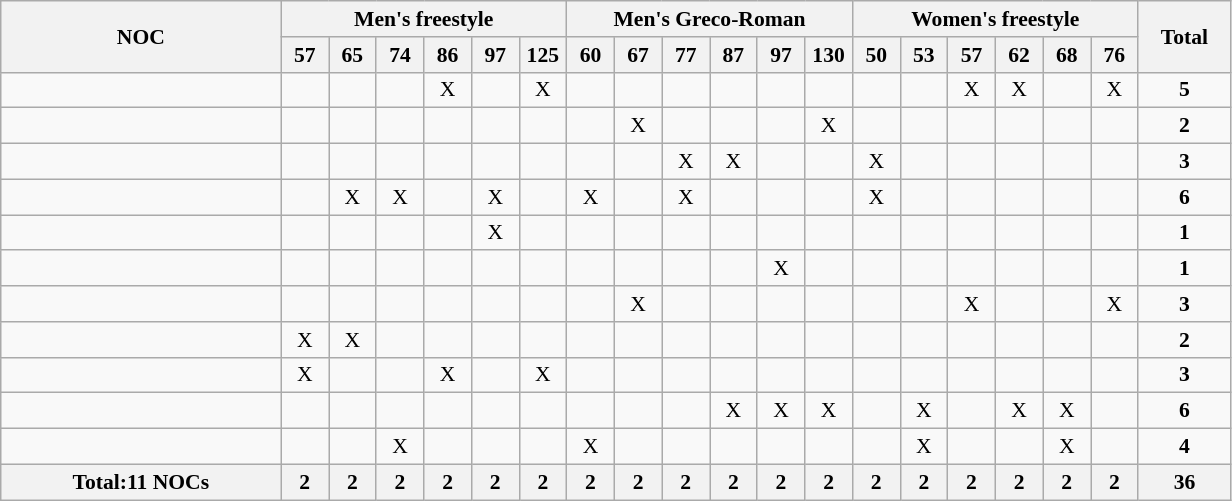<table class="wikitable" style="text-align:center; font-size:90%">
<tr>
<th rowspan="2" width=180 style="text-align:center;">NOC</th>
<th colspan="6">Men's freestyle</th>
<th colspan="6">Men's Greco-Roman</th>
<th colspan=6>Women's freestyle</th>
<th ! width=55 rowspan="2">Total</th>
</tr>
<tr>
<th width="25">57</th>
<th width="25">65</th>
<th width="25">74</th>
<th width="25">86</th>
<th width="25">97</th>
<th width="25">125</th>
<th width="25">60</th>
<th width="25">67</th>
<th width="25">77</th>
<th width="25">87</th>
<th width="25">97</th>
<th width="25">130</th>
<th width="25">50</th>
<th width="25">53</th>
<th width="25">57</th>
<th width="25">62</th>
<th width="25">68</th>
<th width="25">76</th>
</tr>
<tr>
<td align="left"></td>
<td></td>
<td></td>
<td></td>
<td>X</td>
<td></td>
<td>X</td>
<td></td>
<td></td>
<td></td>
<td></td>
<td></td>
<td></td>
<td></td>
<td></td>
<td>X</td>
<td>X</td>
<td></td>
<td>X</td>
<td><strong>5</strong></td>
</tr>
<tr>
<td align="left"></td>
<td></td>
<td></td>
<td></td>
<td></td>
<td></td>
<td></td>
<td></td>
<td>X</td>
<td></td>
<td></td>
<td></td>
<td>X</td>
<td></td>
<td></td>
<td></td>
<td></td>
<td></td>
<td></td>
<td><strong>2</strong></td>
</tr>
<tr>
<td align="left"></td>
<td></td>
<td></td>
<td></td>
<td></td>
<td></td>
<td></td>
<td></td>
<td></td>
<td>X</td>
<td>X</td>
<td></td>
<td></td>
<td>X</td>
<td></td>
<td></td>
<td></td>
<td></td>
<td></td>
<td><strong>3</strong></td>
</tr>
<tr>
<td align="left"></td>
<td></td>
<td>X</td>
<td>X</td>
<td></td>
<td>X</td>
<td></td>
<td>X</td>
<td></td>
<td>X</td>
<td></td>
<td></td>
<td></td>
<td>X</td>
<td></td>
<td></td>
<td></td>
<td></td>
<td></td>
<td><strong>6</strong></td>
</tr>
<tr>
<td align="left"></td>
<td></td>
<td></td>
<td></td>
<td></td>
<td>X</td>
<td></td>
<td></td>
<td></td>
<td></td>
<td></td>
<td></td>
<td></td>
<td></td>
<td></td>
<td></td>
<td></td>
<td></td>
<td></td>
<td><strong>1</strong></td>
</tr>
<tr>
<td align="left"></td>
<td></td>
<td></td>
<td></td>
<td></td>
<td></td>
<td></td>
<td></td>
<td></td>
<td></td>
<td></td>
<td>X</td>
<td></td>
<td></td>
<td></td>
<td></td>
<td></td>
<td></td>
<td></td>
<td><strong>1</strong></td>
</tr>
<tr>
<td align="left"></td>
<td></td>
<td></td>
<td></td>
<td></td>
<td></td>
<td></td>
<td></td>
<td>X</td>
<td></td>
<td></td>
<td></td>
<td></td>
<td></td>
<td></td>
<td>X</td>
<td></td>
<td></td>
<td>X</td>
<td><strong>3</strong></td>
</tr>
<tr>
<td align="left"></td>
<td>X</td>
<td>X</td>
<td></td>
<td></td>
<td></td>
<td></td>
<td></td>
<td></td>
<td></td>
<td></td>
<td></td>
<td></td>
<td></td>
<td></td>
<td></td>
<td></td>
<td></td>
<td></td>
<td><strong>2</strong></td>
</tr>
<tr>
<td align="left"></td>
<td>X</td>
<td></td>
<td></td>
<td>X</td>
<td></td>
<td>X</td>
<td></td>
<td></td>
<td></td>
<td></td>
<td></td>
<td></td>
<td></td>
<td></td>
<td></td>
<td></td>
<td></td>
<td></td>
<td><strong>3</strong></td>
</tr>
<tr>
<td align="left"></td>
<td></td>
<td></td>
<td></td>
<td></td>
<td></td>
<td></td>
<td></td>
<td></td>
<td></td>
<td>X</td>
<td>X</td>
<td>X</td>
<td></td>
<td>X</td>
<td></td>
<td>X</td>
<td>X</td>
<td></td>
<td><strong>6</strong></td>
</tr>
<tr>
<td align="left"></td>
<td></td>
<td></td>
<td>X</td>
<td></td>
<td></td>
<td></td>
<td>X</td>
<td></td>
<td></td>
<td></td>
<td></td>
<td></td>
<td></td>
<td>X</td>
<td></td>
<td></td>
<td>X</td>
<td></td>
<td><strong>4</strong></td>
</tr>
<tr>
<th>Total:11 NOCs</th>
<th>2</th>
<th>2</th>
<th>2</th>
<th>2</th>
<th>2</th>
<th>2</th>
<th>2</th>
<th>2</th>
<th>2</th>
<th>2</th>
<th>2</th>
<th>2</th>
<th>2</th>
<th>2</th>
<th>2</th>
<th>2</th>
<th>2</th>
<th>2</th>
<th>36</th>
</tr>
</table>
